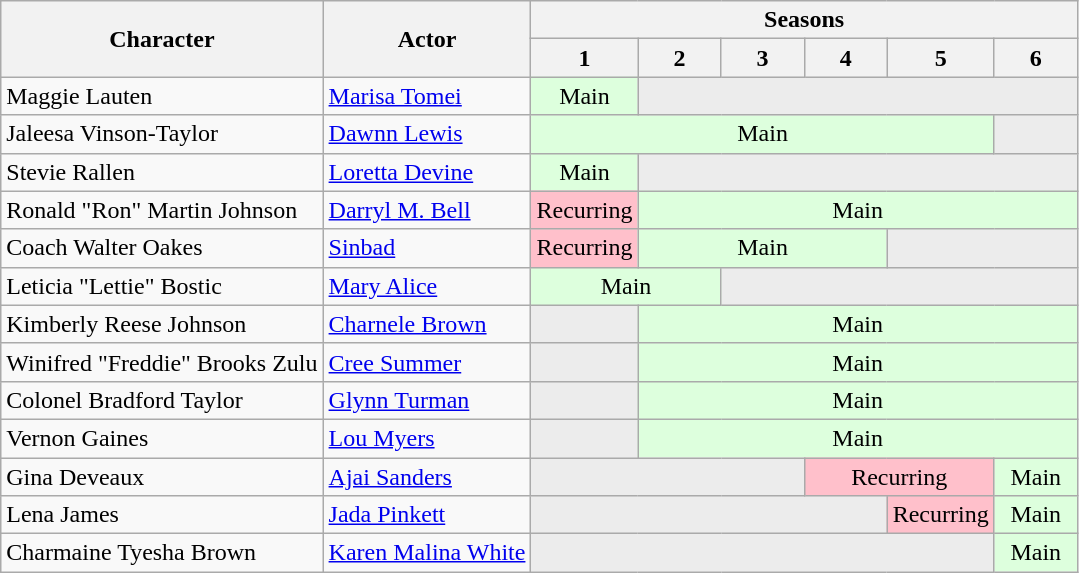<table class="wikitable sortable" style="white-space:nowrap;">
<tr>
<th rowspan="2">Character</th>
<th rowspan="2">Actor</th>
<th colspan="6">Seasons</th>
</tr>
<tr>
<th style="width:3em;">1</th>
<th style="width:3em;">2</th>
<th style="width:3em;">3</th>
<th style="width:3em;">4</th>
<th style="width:3em;">5</th>
<th style="width:3em;">6</th>
</tr>
<tr>
<td>Maggie Lauten</td>
<td><a href='#'>Marisa Tomei</a></td>
<td style="background:#dfd; text-align:center;">Main</td>
<td colspan="5" style="background:#ececec; color:gray; vertical-align:middle; text-align:center;" class="table-na"></td>
</tr>
<tr>
<td>Jaleesa Vinson-Taylor</td>
<td><a href='#'>Dawnn Lewis</a></td>
<td colspan="5" style="background:#dfd; text-align:center;">Main</td>
<td style="background:#ececec; color:gray; vertical-align:middle; text-align:center;" class="table-na"></td>
</tr>
<tr>
<td>Stevie Rallen</td>
<td><a href='#'>Loretta Devine</a></td>
<td style="background:#dfd; text-align:center;">Main</td>
<td colspan="5" style="background:#ececec; color:gray; vertical-align:middle; text-align:center;" class="table-na"></td>
</tr>
<tr>
<td>Ronald "Ron" Martin Johnson</td>
<td><a href='#'>Darryl M. Bell</a></td>
<td style="background:pink; text-align:center;">Recurring</td>
<td colspan="5" style="background:#dfd; text-align:center;">Main</td>
</tr>
<tr>
<td>Coach Walter Oakes</td>
<td><a href='#'>Sinbad</a></td>
<td style="background:pink; text-align:center;">Recurring</td>
<td colspan="3" style="background:#dfd; text-align:center;">Main</td>
<td colspan="2" style="background:#ececec; color:gray; vertical-align:middle; text-align:center;" class="table-na"></td>
</tr>
<tr>
<td>Leticia "Lettie" Bostic</td>
<td><a href='#'>Mary Alice</a></td>
<td colspan="2" style="background:#dfd; text-align:center;">Main</td>
<td colspan="4" style="background:#ececec; color:gray; vertical-align:middle; text-align:center;" class="table-na"></td>
</tr>
<tr>
<td>Kimberly Reese Johnson</td>
<td><a href='#'>Charnele Brown</a></td>
<td style="background:#ececec; color:gray; vertical-align:middle; text-align:center;" class="table-na"></td>
<td colspan="5" style="background:#dfd; text-align:center;">Main</td>
</tr>
<tr>
<td>Winifred "Freddie" Brooks Zulu</td>
<td><a href='#'>Cree Summer</a></td>
<td style="background:#ececec; color:gray; vertical-align:middle; text-align:center;" class="table-na"></td>
<td colspan="5" style="background:#dfd; text-align:center;">Main</td>
</tr>
<tr>
<td>Colonel Bradford Taylor</td>
<td><a href='#'>Glynn Turman</a></td>
<td style="background:#ececec; color:gray; vertical-align:middle; text-align:center;" class="table-na"></td>
<td colspan="5" style="background:#dfd; text-align:center;">Main</td>
</tr>
<tr>
<td>Vernon Gaines</td>
<td><a href='#'>Lou Myers</a></td>
<td style="background:#ececec; color:gray; vertical-align:middle; text-align:center;" class="table-na"></td>
<td colspan="5" style="background:#dfd; text-align:center;">Main</td>
</tr>
<tr>
<td>Gina Deveaux</td>
<td><a href='#'>Ajai Sanders</a></td>
<td colspan="3" style="background:#ececec; color:gray; vertical-align:middle; text-align:center;" class="table-na"></td>
<td colspan="2" style="background:pink; text-align:center;">Recurring</td>
<td style="background:#dfd; text-align:center;">Main</td>
</tr>
<tr>
<td>Lena James</td>
<td><a href='#'>Jada Pinkett</a></td>
<td colspan="4" style="background:#ececec; color:gray; vertical-align:middle; text-align:center;" class="table-na"></td>
<td style="background:pink; text-align:center;">Recurring</td>
<td style="background:#dfd; text-align:center;">Main</td>
</tr>
<tr>
<td>Charmaine Tyesha Brown</td>
<td><a href='#'>Karen Malina White</a></td>
<td colspan="5" style="background:#ececec; color:gray; vertical-align:middle; text-align:center;" class="table-na"></td>
<td style="background:#dfd; text-align:center;">Main</td>
</tr>
</table>
